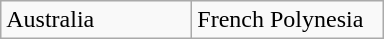<table class="wikitable">
<tr>
<td width="120pt"> Australia</td>
<td width="120pt"> French Polynesia</td>
</tr>
</table>
